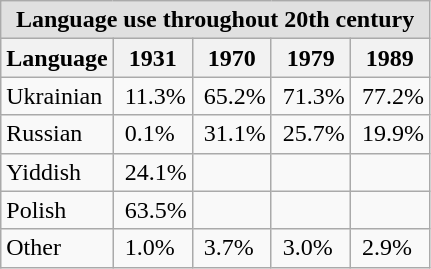<table class="floatright wikitable">
<tr>
<th colspan="5" style="background:#E0E0E0;">Language use throughout 20th century</th>
</tr>
<tr>
<th>Language</th>
<th>1931</th>
<th>1970</th>
<th>1979</th>
<th>1989</th>
</tr>
<tr>
<td>Ukrainian</td>
<td> 11.3%</td>
<td> 65.2%</td>
<td> 71.3%</td>
<td> 77.2%</td>
</tr>
<tr>
<td>Russian</td>
<td> 0.1%</td>
<td> 31.1%</td>
<td> 25.7%</td>
<td> 19.9%</td>
</tr>
<tr>
<td>Yiddish</td>
<td> 24.1%</td>
<td> </td>
<td> </td>
<td> </td>
</tr>
<tr>
<td>Polish</td>
<td> 63.5%</td>
<td> </td>
<td> </td>
<td> </td>
</tr>
<tr>
<td>Other</td>
<td> 1.0%</td>
<td> 3.7%</td>
<td> 3.0%</td>
<td> 2.9%</td>
</tr>
</table>
